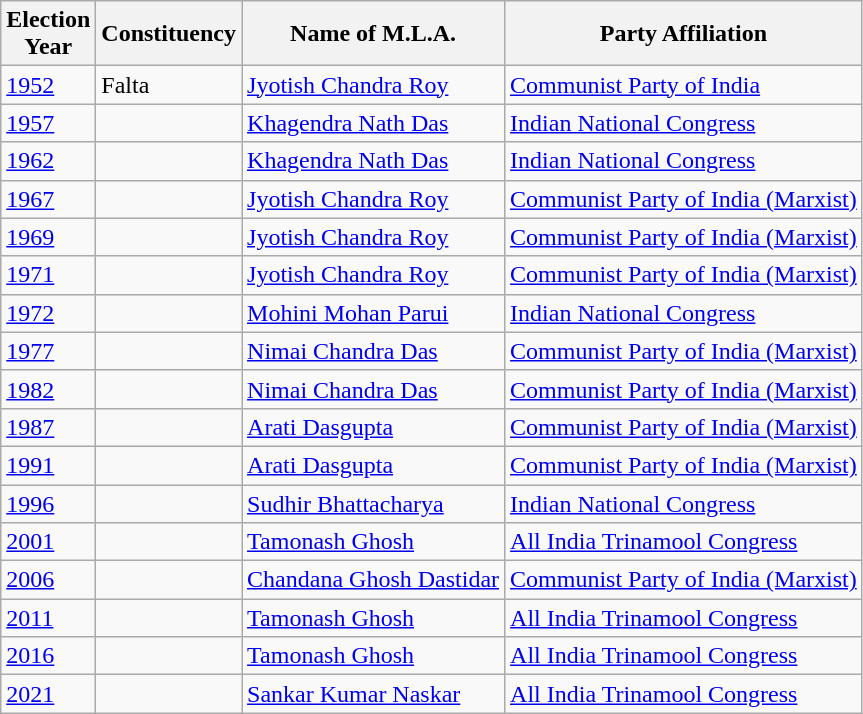<table class="wikitable sortable">
<tr>
<th>Election<br> Year</th>
<th>Constituency</th>
<th>Name of M.L.A.</th>
<th>Party Affiliation</th>
</tr>
<tr>
<td><a href='#'>1952</a></td>
<td>Falta</td>
<td><a href='#'>Jyotish Chandra Roy</a></td>
<td><a href='#'>Communist Party of India</a></td>
</tr>
<tr>
<td><a href='#'>1957</a></td>
<td></td>
<td><a href='#'>Khagendra Nath Das</a></td>
<td><a href='#'>Indian National Congress</a></td>
</tr>
<tr>
<td><a href='#'>1962</a></td>
<td></td>
<td><a href='#'>Khagendra Nath Das</a></td>
<td><a href='#'>Indian National Congress</a></td>
</tr>
<tr>
<td><a href='#'>1967</a></td>
<td></td>
<td><a href='#'>Jyotish Chandra Roy</a></td>
<td><a href='#'>Communist Party of India (Marxist)</a></td>
</tr>
<tr>
<td><a href='#'>1969</a></td>
<td></td>
<td><a href='#'>Jyotish Chandra Roy</a></td>
<td><a href='#'>Communist Party of India (Marxist)</a></td>
</tr>
<tr>
<td><a href='#'>1971</a></td>
<td></td>
<td><a href='#'>Jyotish Chandra Roy</a></td>
<td><a href='#'>Communist Party of India (Marxist)</a></td>
</tr>
<tr>
<td><a href='#'>1972</a></td>
<td></td>
<td><a href='#'>Mohini Mohan Parui</a></td>
<td><a href='#'>Indian National Congress</a></td>
</tr>
<tr>
<td><a href='#'>1977</a></td>
<td></td>
<td><a href='#'>Nimai Chandra Das</a></td>
<td><a href='#'>Communist Party of India (Marxist)</a></td>
</tr>
<tr>
<td><a href='#'>1982</a></td>
<td></td>
<td><a href='#'>Nimai Chandra Das</a></td>
<td><a href='#'>Communist Party of India (Marxist)</a></td>
</tr>
<tr>
<td><a href='#'>1987</a></td>
<td></td>
<td><a href='#'>Arati Dasgupta</a></td>
<td><a href='#'>Communist Party of India (Marxist)</a></td>
</tr>
<tr>
<td><a href='#'>1991</a></td>
<td></td>
<td><a href='#'>Arati Dasgupta</a></td>
<td><a href='#'>Communist Party of India (Marxist)</a></td>
</tr>
<tr>
<td><a href='#'>1996</a></td>
<td></td>
<td><a href='#'>Sudhir Bhattacharya</a></td>
<td><a href='#'>Indian National Congress</a></td>
</tr>
<tr>
<td><a href='#'>2001</a></td>
<td></td>
<td><a href='#'>Tamonash Ghosh</a></td>
<td><a href='#'>All India Trinamool Congress</a></td>
</tr>
<tr>
<td><a href='#'>2006</a></td>
<td></td>
<td><a href='#'>Chandana Ghosh Dastidar</a></td>
<td><a href='#'>Communist Party of India (Marxist)</a></td>
</tr>
<tr>
<td><a href='#'>2011</a></td>
<td></td>
<td><a href='#'>Tamonash Ghosh</a></td>
<td><a href='#'>All India Trinamool Congress</a></td>
</tr>
<tr>
<td><a href='#'>2016</a></td>
<td></td>
<td><a href='#'>Tamonash Ghosh</a></td>
<td><a href='#'>All India Trinamool Congress</a></td>
</tr>
<tr>
<td><a href='#'>2021</a></td>
<td></td>
<td><a href='#'>Sankar Kumar Naskar</a></td>
<td><a href='#'>All India Trinamool Congress</a></td>
</tr>
</table>
